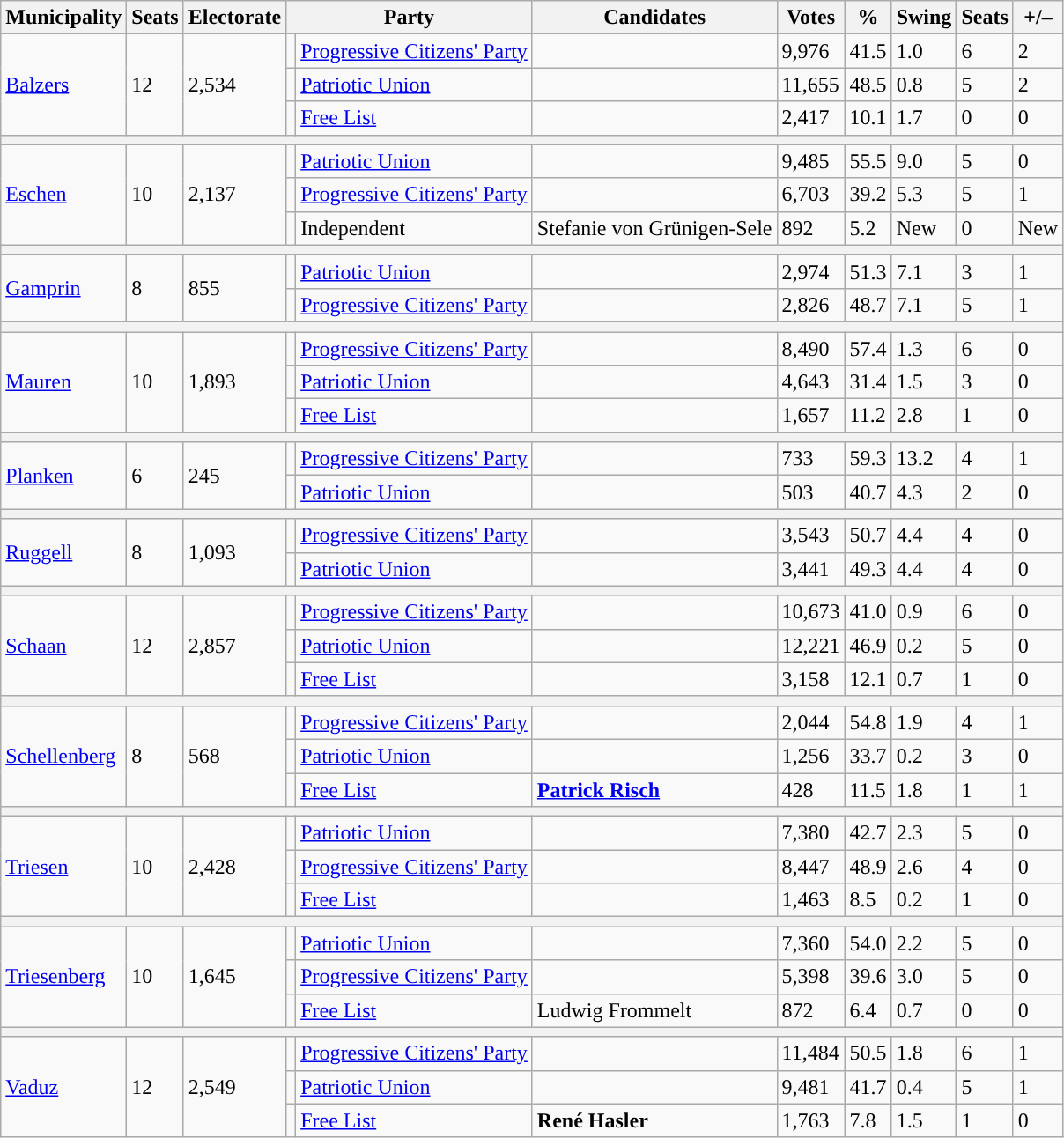<table class="wikitable">
<tr>
<th>Municipality</th>
<th>Seats</th>
<th>Electorate</th>
<th colspan="2">Party</th>
<th>Candidates</th>
<th>Votes</th>
<th>%</th>
<th>Swing</th>
<th>Seats</th>
<th>+/–</th>
</tr>
<tr>
<td rowspan="3"><a href='#'>Balzers</a></td>
<td rowspan="3">12</td>
<td rowspan="3">2,534</td>
<td style="color:inherit;background:"></td>
<td><a href='#'>Progressive Citizens' Party</a></td>
<td></td>
<td>9,976</td>
<td>41.5</td>
<td> 1.0</td>
<td>6</td>
<td> 2</td>
</tr>
<tr>
<td style="color:inherit;background:"></td>
<td><a href='#'>Patriotic Union</a></td>
<td></td>
<td>11,655</td>
<td>48.5</td>
<td> 0.8</td>
<td>5</td>
<td> 2</td>
</tr>
<tr>
<td style="color:inherit;background:"></td>
<td><a href='#'>Free List</a></td>
<td></td>
<td>2,417</td>
<td>10.1</td>
<td> 1.7</td>
<td>0</td>
<td>0</td>
</tr>
<tr>
<th colspan="11"></th>
</tr>
<tr>
<td rowspan="3"><a href='#'>Eschen</a></td>
<td rowspan="3">10</td>
<td rowspan="3">2,137</td>
<td style="color:inherit;background:"></td>
<td><a href='#'>Patriotic Union</a></td>
<td></td>
<td>9,485</td>
<td>55.5</td>
<td> 9.0</td>
<td>5</td>
<td>0</td>
</tr>
<tr>
<td style="color:inherit;background:"></td>
<td><a href='#'>Progressive Citizens' Party</a></td>
<td></td>
<td>6,703</td>
<td>39.2</td>
<td> 5.3</td>
<td>5</td>
<td> 1</td>
</tr>
<tr>
<td style="color:inherit;background:"></td>
<td>Independent</td>
<td>Stefanie von Grünigen-Sele</td>
<td>892</td>
<td>5.2</td>
<td>New</td>
<td>0</td>
<td>New</td>
</tr>
<tr>
<th colspan="11"></th>
</tr>
<tr>
<td rowspan="2"><a href='#'>Gamprin</a></td>
<td rowspan="2">8</td>
<td rowspan="2">855</td>
<td style="color:inherit;background:"></td>
<td><a href='#'>Patriotic Union</a></td>
<td></td>
<td>2,974</td>
<td>51.3</td>
<td> 7.1</td>
<td>3</td>
<td> 1</td>
</tr>
<tr>
<td style="color:inherit;background:"></td>
<td><a href='#'>Progressive Citizens' Party</a></td>
<td></td>
<td>2,826</td>
<td>48.7</td>
<td> 7.1</td>
<td>5</td>
<td> 1</td>
</tr>
<tr>
<th colspan="11"></th>
</tr>
<tr>
<td rowspan="3"><a href='#'>Mauren</a></td>
<td rowspan="3">10</td>
<td rowspan="3">1,893</td>
<td style="color:inherit;background:"></td>
<td><a href='#'>Progressive Citizens' Party</a></td>
<td></td>
<td>8,490</td>
<td>57.4</td>
<td> 1.3</td>
<td>6</td>
<td>0</td>
</tr>
<tr>
<td style="color:inherit;background:"></td>
<td><a href='#'>Patriotic Union</a></td>
<td></td>
<td>4,643</td>
<td>31.4</td>
<td> 1.5</td>
<td>3</td>
<td>0</td>
</tr>
<tr>
<td style="color:inherit;background:"></td>
<td><a href='#'>Free List</a></td>
<td></td>
<td>1,657</td>
<td>11.2</td>
<td> 2.8</td>
<td>1</td>
<td>0</td>
</tr>
<tr>
<th colspan="11"></th>
</tr>
<tr>
<td rowspan="2"><a href='#'>Planken</a></td>
<td rowspan="2">6</td>
<td rowspan="2">245</td>
<td style="color:inherit;background:"></td>
<td><a href='#'>Progressive Citizens' Party</a></td>
<td></td>
<td>733</td>
<td>59.3</td>
<td> 13.2</td>
<td>4</td>
<td> 1</td>
</tr>
<tr>
<td style="color:inherit;background:"></td>
<td><a href='#'>Patriotic Union</a></td>
<td></td>
<td>503</td>
<td>40.7</td>
<td> 4.3</td>
<td>2</td>
<td>0</td>
</tr>
<tr>
<th colspan="11"></th>
</tr>
<tr>
<td rowspan="2"><a href='#'>Ruggell</a></td>
<td rowspan="2">8</td>
<td rowspan="2">1,093</td>
<td style="color:inherit;background:"></td>
<td><a href='#'>Progressive Citizens' Party</a></td>
<td></td>
<td>3,543</td>
<td>50.7</td>
<td> 4.4</td>
<td>4</td>
<td>0</td>
</tr>
<tr>
<td style="color:inherit;background:"></td>
<td><a href='#'>Patriotic Union</a></td>
<td></td>
<td>3,441</td>
<td>49.3</td>
<td> 4.4</td>
<td>4</td>
<td>0</td>
</tr>
<tr>
<th colspan="11"></th>
</tr>
<tr>
<td rowspan="3"><a href='#'>Schaan</a></td>
<td rowspan="3">12</td>
<td rowspan="3">2,857</td>
<td style="color:inherit;background:"></td>
<td><a href='#'>Progressive Citizens' Party</a></td>
<td></td>
<td>10,673</td>
<td>41.0</td>
<td> 0.9</td>
<td>6</td>
<td>0</td>
</tr>
<tr>
<td style="color:inherit;background:"></td>
<td><a href='#'>Patriotic Union</a></td>
<td></td>
<td>12,221</td>
<td>46.9</td>
<td> 0.2</td>
<td>5</td>
<td>0</td>
</tr>
<tr>
<td style="color:inherit;background:"></td>
<td><a href='#'>Free List</a></td>
<td></td>
<td>3,158</td>
<td>12.1</td>
<td> 0.7</td>
<td>1</td>
<td>0</td>
</tr>
<tr>
<th colspan="11"></th>
</tr>
<tr>
<td rowspan="3"><a href='#'>Schellenberg</a></td>
<td rowspan="3">8</td>
<td rowspan="3">568</td>
<td style="color:inherit;background:"></td>
<td><a href='#'>Progressive Citizens' Party</a></td>
<td></td>
<td>2,044</td>
<td>54.8</td>
<td> 1.9</td>
<td>4</td>
<td> 1</td>
</tr>
<tr>
<td style="color:inherit;background:"></td>
<td><a href='#'>Patriotic Union</a></td>
<td></td>
<td>1,256</td>
<td>33.7</td>
<td> 0.2</td>
<td>3</td>
<td>0</td>
</tr>
<tr>
<td style="color:inherit;background:"></td>
<td><a href='#'>Free List</a></td>
<td><strong><a href='#'>Patrick Risch</a></strong></td>
<td>428</td>
<td>11.5</td>
<td> 1.8</td>
<td>1</td>
<td> 1</td>
</tr>
<tr>
<th colspan="11"></th>
</tr>
<tr>
<td rowspan="3"><a href='#'>Triesen</a></td>
<td rowspan="3">10</td>
<td rowspan="3">2,428</td>
<td style="color:inherit;background:"></td>
<td><a href='#'>Patriotic Union</a></td>
<td></td>
<td>7,380</td>
<td>42.7</td>
<td> 2.3</td>
<td>5</td>
<td>0</td>
</tr>
<tr>
<td style="color:inherit;background:"></td>
<td><a href='#'>Progressive Citizens' Party</a></td>
<td></td>
<td>8,447</td>
<td>48.9</td>
<td> 2.6</td>
<td>4</td>
<td>0</td>
</tr>
<tr>
<td style="color:inherit;background:"></td>
<td><a href='#'>Free List</a></td>
<td></td>
<td>1,463</td>
<td>8.5</td>
<td> 0.2</td>
<td>1</td>
<td>0</td>
</tr>
<tr>
<th colspan="11"></th>
</tr>
<tr>
<td rowspan="3"><a href='#'>Triesenberg</a></td>
<td rowspan="3">10</td>
<td rowspan="3">1,645</td>
<td style="color:inherit;background:"></td>
<td><a href='#'>Patriotic Union</a></td>
<td></td>
<td>7,360</td>
<td>54.0</td>
<td> 2.2</td>
<td>5</td>
<td>0</td>
</tr>
<tr>
<td style="color:inherit;background:"></td>
<td><a href='#'>Progressive Citizens' Party</a></td>
<td></td>
<td>5,398</td>
<td>39.6</td>
<td> 3.0</td>
<td>5</td>
<td>0</td>
</tr>
<tr>
<td style="color:inherit;background:"></td>
<td><a href='#'>Free List</a></td>
<td>Ludwig Frommelt</td>
<td>872</td>
<td>6.4</td>
<td> 0.7</td>
<td>0</td>
<td>0</td>
</tr>
<tr>
<th colspan="11"></th>
</tr>
<tr>
<td rowspan="3"><a href='#'>Vaduz</a></td>
<td rowspan="3">12</td>
<td rowspan="3">2,549</td>
<td style="color:inherit;background:"></td>
<td><a href='#'>Progressive Citizens' Party</a></td>
<td></td>
<td>11,484</td>
<td>50.5</td>
<td> 1.8</td>
<td>6</td>
<td> 1</td>
</tr>
<tr>
<td style="color:inherit;background:"></td>
<td><a href='#'>Patriotic Union</a></td>
<td></td>
<td>9,481</td>
<td>41.7</td>
<td> 0.4</td>
<td>5</td>
<td> 1</td>
</tr>
<tr>
<td style="color:inherit;background:"></td>
<td><a href='#'>Free List</a></td>
<td><strong>René Hasler</strong></td>
<td>1,763</td>
<td>7.8</td>
<td> 1.5</td>
<td>1</td>
<td>0</td>
</tr>
</table>
